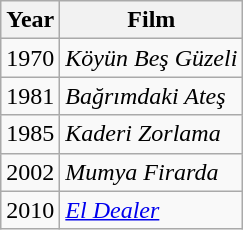<table class="wikitable">
<tr>
<th>Year</th>
<th>Film</th>
</tr>
<tr>
<td>1970</td>
<td><em>Köyün Beş Güzeli</em></td>
</tr>
<tr>
<td>1981</td>
<td><em>Bağrımdaki Ateş</em></td>
</tr>
<tr>
<td>1985</td>
<td><em>Kaderi Zorlama</em></td>
</tr>
<tr>
<td>2002</td>
<td><em>Mumya Firarda</em></td>
</tr>
<tr>
<td>2010</td>
<td><em><a href='#'>El Dealer</a></em></td>
</tr>
</table>
